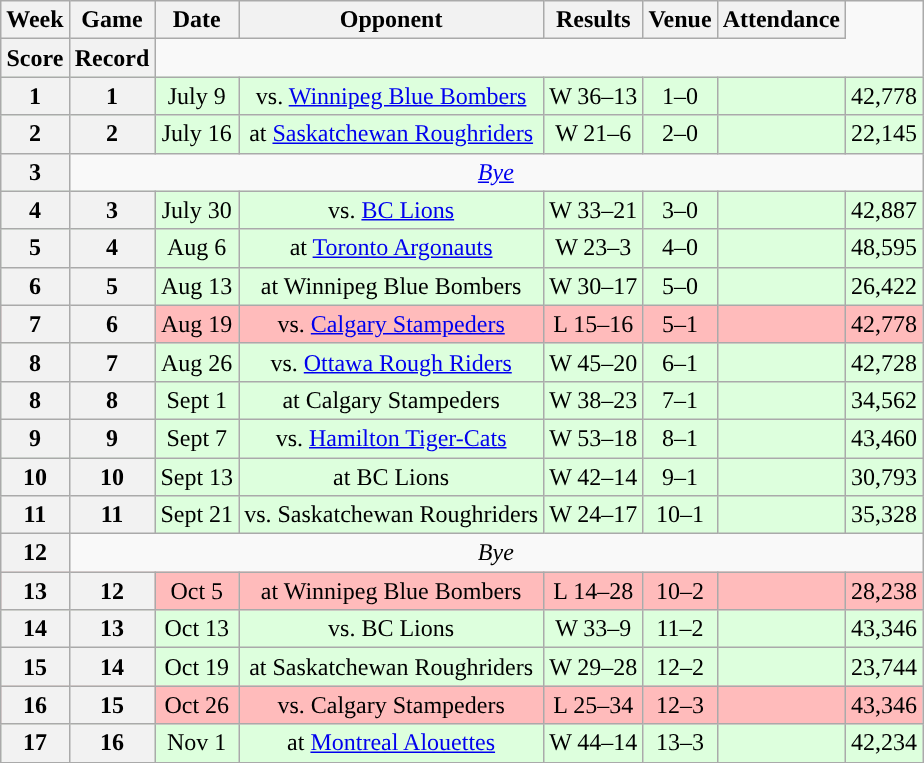<table class="wikitable" style="text-align:center">
<tr>
<th>Week</th>
<th>Game</th>
<th>Date</th>
<th>Opponent</th>
<th>Results</th>
<th>Venue</th>
<th>Attendance</th>
</tr>
<tr>
<th>Score</th>
<th>Record</th>
</tr>
<tr align="center" bgcolor="#ddffdd">
<th>1</th>
<th>1</th>
<td>July 9</td>
<td>vs. <a href='#'>Winnipeg Blue Bombers</a></td>
<td>W 36–13</td>
<td>1–0</td>
<td></td>
<td>42,778</td>
</tr>
<tr align="center" bgcolor="#ddffdd">
<th>2</th>
<th>2</th>
<td>July 16</td>
<td>at <a href='#'>Saskatchewan Roughriders</a></td>
<td>W 21–6</td>
<td>2–0</td>
<td></td>
<td>22,145</td>
</tr>
<tr>
<th>3</th>
<td colspan=7><em><a href='#'>Bye</a></em></td>
</tr>
<tr align="center" bgcolor="#ddffdd">
<th>4</th>
<th>3</th>
<td>July 30</td>
<td>vs. <a href='#'>BC Lions</a></td>
<td>W 33–21</td>
<td>3–0</td>
<td></td>
<td>42,887</td>
</tr>
<tr align="center" bgcolor="#ddffdd">
<th>5</th>
<th>4</th>
<td>Aug 6</td>
<td>at <a href='#'>Toronto Argonauts</a></td>
<td>W 23–3</td>
<td>4–0</td>
<td></td>
<td>48,595</td>
</tr>
<tr align="center" bgcolor="#ddffdd">
<th>6</th>
<th>5</th>
<td>Aug 13</td>
<td>at Winnipeg Blue Bombers</td>
<td>W 30–17</td>
<td>5–0</td>
<td></td>
<td>26,422</td>
</tr>
<tr align="center" bgcolor="#ffbbbb">
<th>7</th>
<th>6</th>
<td>Aug 19</td>
<td>vs. <a href='#'>Calgary Stampeders</a></td>
<td>L 15–16</td>
<td>5–1</td>
<td></td>
<td>42,778</td>
</tr>
<tr align="center" bgcolor="#ddffdd">
<th>8</th>
<th>7</th>
<td>Aug 26</td>
<td>vs. <a href='#'>Ottawa Rough Riders</a></td>
<td>W 45–20</td>
<td>6–1</td>
<td></td>
<td>42,728</td>
</tr>
<tr align="center" bgcolor="#ddffdd">
<th>8</th>
<th>8</th>
<td>Sept 1</td>
<td>at Calgary Stampeders</td>
<td>W 38–23</td>
<td>7–1</td>
<td></td>
<td>34,562</td>
</tr>
<tr align="center" bgcolor="#ddffdd">
<th>9</th>
<th>9</th>
<td>Sept 7</td>
<td>vs. <a href='#'>Hamilton Tiger-Cats</a></td>
<td>W 53–18</td>
<td>8–1</td>
<td></td>
<td>43,460</td>
</tr>
<tr align="center" bgcolor="#ddffdd">
<th>10</th>
<th>10</th>
<td>Sept 13</td>
<td>at BC Lions</td>
<td>W 42–14</td>
<td>9–1</td>
<td></td>
<td>30,793</td>
</tr>
<tr align="center" bgcolor="#ddffdd">
<th>11</th>
<th>11</th>
<td>Sept 21</td>
<td>vs. Saskatchewan Roughriders</td>
<td>W 24–17</td>
<td>10–1</td>
<td></td>
<td>35,328</td>
</tr>
<tr>
<th>12</th>
<td colspan=7><em>Bye</em></td>
</tr>
<tr align="center" bgcolor="#ffbbbb">
<th>13</th>
<th>12</th>
<td>Oct 5</td>
<td>at Winnipeg Blue Bombers</td>
<td>L 14–28</td>
<td>10–2</td>
<td></td>
<td>28,238</td>
</tr>
<tr align="center" bgcolor="#ddffdd">
<th>14</th>
<th>13</th>
<td>Oct 13</td>
<td>vs. BC Lions</td>
<td>W 33–9</td>
<td>11–2</td>
<td></td>
<td>43,346</td>
</tr>
<tr align="center" bgcolor="#ddffdd">
<th>15</th>
<th>14</th>
<td>Oct 19</td>
<td>at Saskatchewan Roughriders</td>
<td>W 29–28</td>
<td>12–2</td>
<td></td>
<td>23,744</td>
</tr>
<tr align="center" bgcolor="#ffbbbb">
<th>16</th>
<th>15</th>
<td>Oct 26</td>
<td>vs. Calgary Stampeders</td>
<td>L 25–34</td>
<td>12–3</td>
<td></td>
<td>43,346</td>
</tr>
<tr align="center" bgcolor="#ddffdd">
<th>17</th>
<th>16</th>
<td>Nov 1</td>
<td>at <a href='#'>Montreal Alouettes</a></td>
<td>W 44–14</td>
<td>13–3</td>
<td></td>
<td>42,234</td>
</tr>
<tr>
</tr>
</table>
